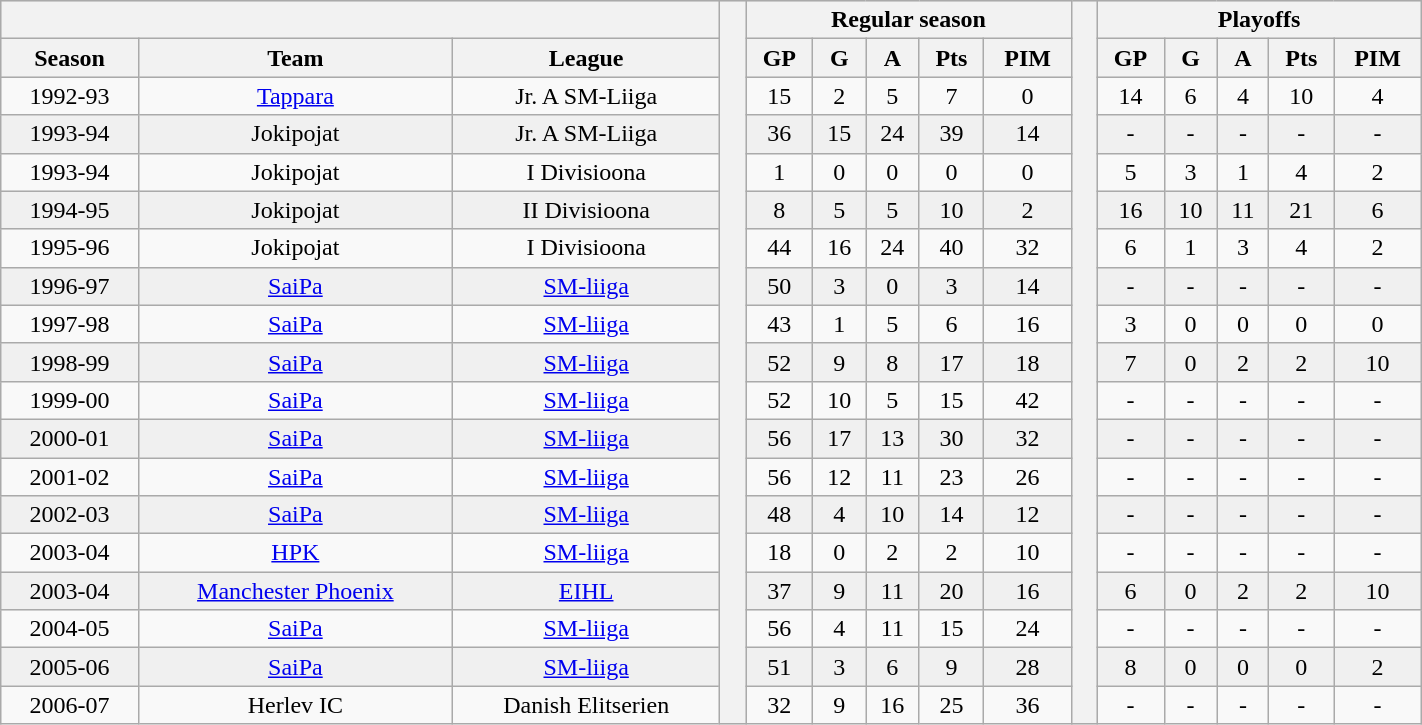<table class="wikitable"| BORDER="0" CELLPADDING="1" CELLSPACING="0" width="75%" style="text-align:center">
<tr bgcolor="#e0e0e0">
<th colspan="3" bgcolor="#ffffff"> </th>
<th rowspan="99" bgcolor="#ffffff"> </th>
<th colspan="5">Regular season</th>
<th rowspan="99" bgcolor="#ffffff"> </th>
<th colspan="5">Playoffs</th>
</tr>
<tr bgcolor="#e0e0e0">
<th>Season</th>
<th>Team</th>
<th>League</th>
<th>GP</th>
<th>G</th>
<th>A</th>
<th>Pts</th>
<th>PIM</th>
<th>GP</th>
<th>G</th>
<th>A</th>
<th>Pts</th>
<th>PIM</th>
</tr>
<tr ALIGN="center">
<td>1992-93</td>
<td><a href='#'>Tappara</a></td>
<td>Jr. A SM-Liiga</td>
<td>15</td>
<td>2</td>
<td>5</td>
<td>7</td>
<td>0</td>
<td>14</td>
<td>6</td>
<td>4</td>
<td>10</td>
<td>4</td>
</tr>
<tr ALIGN="center" bgcolor="#f0f0f0">
<td>1993-94</td>
<td>Jokipojat</td>
<td>Jr. A SM-Liiga</td>
<td>36</td>
<td>15</td>
<td>24</td>
<td>39</td>
<td>14</td>
<td>-</td>
<td>-</td>
<td>-</td>
<td>-</td>
<td>-</td>
</tr>
<tr ALIGN="center">
<td>1993-94</td>
<td>Jokipojat</td>
<td>I Divisioona</td>
<td>1</td>
<td>0</td>
<td>0</td>
<td>0</td>
<td>0</td>
<td>5</td>
<td>3</td>
<td>1</td>
<td>4</td>
<td>2</td>
</tr>
<tr ALIGN="center" bgcolor="#f0f0f0">
<td>1994-95</td>
<td>Jokipojat</td>
<td>II Divisioona</td>
<td>8</td>
<td>5</td>
<td>5</td>
<td>10</td>
<td>2</td>
<td>16</td>
<td>10</td>
<td>11</td>
<td>21</td>
<td>6</td>
</tr>
<tr ALIGN="center">
<td>1995-96</td>
<td>Jokipojat</td>
<td>I Divisioona</td>
<td>44</td>
<td>16</td>
<td>24</td>
<td>40</td>
<td>32</td>
<td>6</td>
<td>1</td>
<td>3</td>
<td>4</td>
<td>2</td>
</tr>
<tr ALIGN="center" bgcolor="#f0f0f0">
<td>1996-97</td>
<td><a href='#'>SaiPa</a></td>
<td><a href='#'>SM-liiga</a></td>
<td>50</td>
<td>3</td>
<td>0</td>
<td>3</td>
<td>14</td>
<td>-</td>
<td>-</td>
<td>-</td>
<td>-</td>
<td>-</td>
</tr>
<tr ALIGN="center">
<td>1997-98</td>
<td><a href='#'>SaiPa</a></td>
<td><a href='#'>SM-liiga</a></td>
<td>43</td>
<td>1</td>
<td>5</td>
<td>6</td>
<td>16</td>
<td>3</td>
<td>0</td>
<td>0</td>
<td>0</td>
<td>0</td>
</tr>
<tr ALIGN="center" bgcolor="#f0f0f0">
<td>1998-99</td>
<td><a href='#'>SaiPa</a></td>
<td><a href='#'>SM-liiga</a></td>
<td>52</td>
<td>9</td>
<td>8</td>
<td>17</td>
<td>18</td>
<td>7</td>
<td>0</td>
<td>2</td>
<td>2</td>
<td>10</td>
</tr>
<tr ALIGN="center">
<td>1999-00</td>
<td><a href='#'>SaiPa</a></td>
<td><a href='#'>SM-liiga</a></td>
<td>52</td>
<td>10</td>
<td>5</td>
<td>15</td>
<td>42</td>
<td>-</td>
<td>-</td>
<td>-</td>
<td>-</td>
<td>-</td>
</tr>
<tr ALIGN="center" bgcolor="#f0f0f0">
<td>2000-01</td>
<td><a href='#'>SaiPa</a></td>
<td><a href='#'>SM-liiga</a></td>
<td>56</td>
<td>17</td>
<td>13</td>
<td>30</td>
<td>32</td>
<td>-</td>
<td>-</td>
<td>-</td>
<td>-</td>
<td>-</td>
</tr>
<tr ALIGN="center">
<td>2001-02</td>
<td><a href='#'>SaiPa</a></td>
<td><a href='#'>SM-liiga</a></td>
<td>56</td>
<td>12</td>
<td>11</td>
<td>23</td>
<td>26</td>
<td>-</td>
<td>-</td>
<td>-</td>
<td>-</td>
<td>-</td>
</tr>
<tr ALIGN="center" bgcolor="#f0f0f0">
<td>2002-03</td>
<td><a href='#'>SaiPa</a></td>
<td><a href='#'>SM-liiga</a></td>
<td>48</td>
<td>4</td>
<td>10</td>
<td>14</td>
<td>12</td>
<td>-</td>
<td>-</td>
<td>-</td>
<td>-</td>
<td>-</td>
</tr>
<tr ALIGN="center">
<td>2003-04</td>
<td><a href='#'>HPK</a></td>
<td><a href='#'>SM-liiga</a></td>
<td>18</td>
<td>0</td>
<td>2</td>
<td>2</td>
<td>10</td>
<td>-</td>
<td>-</td>
<td>-</td>
<td>-</td>
<td>-</td>
</tr>
<tr ALIGN="center" bgcolor="#f0f0f0">
<td>2003-04</td>
<td><a href='#'>Manchester Phoenix</a></td>
<td><a href='#'>EIHL</a></td>
<td>37</td>
<td>9</td>
<td>11</td>
<td>20</td>
<td>16</td>
<td>6</td>
<td>0</td>
<td>2</td>
<td>2</td>
<td>10</td>
</tr>
<tr ALIGN="center">
<td>2004-05</td>
<td><a href='#'>SaiPa</a></td>
<td><a href='#'>SM-liiga</a></td>
<td>56</td>
<td>4</td>
<td>11</td>
<td>15</td>
<td>24</td>
<td>-</td>
<td>-</td>
<td>-</td>
<td>-</td>
<td>-</td>
</tr>
<tr ALIGN="center" bgcolor="#f0f0f0">
<td>2005-06</td>
<td><a href='#'>SaiPa</a></td>
<td><a href='#'>SM-liiga</a></td>
<td>51</td>
<td>3</td>
<td>6</td>
<td>9</td>
<td>28</td>
<td>8</td>
<td>0</td>
<td>0</td>
<td>0</td>
<td>2</td>
</tr>
<tr ALIGN="center">
<td>2006-07</td>
<td>Herlev IC</td>
<td>Danish Elitserien</td>
<td>32</td>
<td>9</td>
<td>16</td>
<td>25</td>
<td>36</td>
<td>-</td>
<td>-</td>
<td>-</td>
<td>-</td>
<td>-</td>
</tr>
</table>
